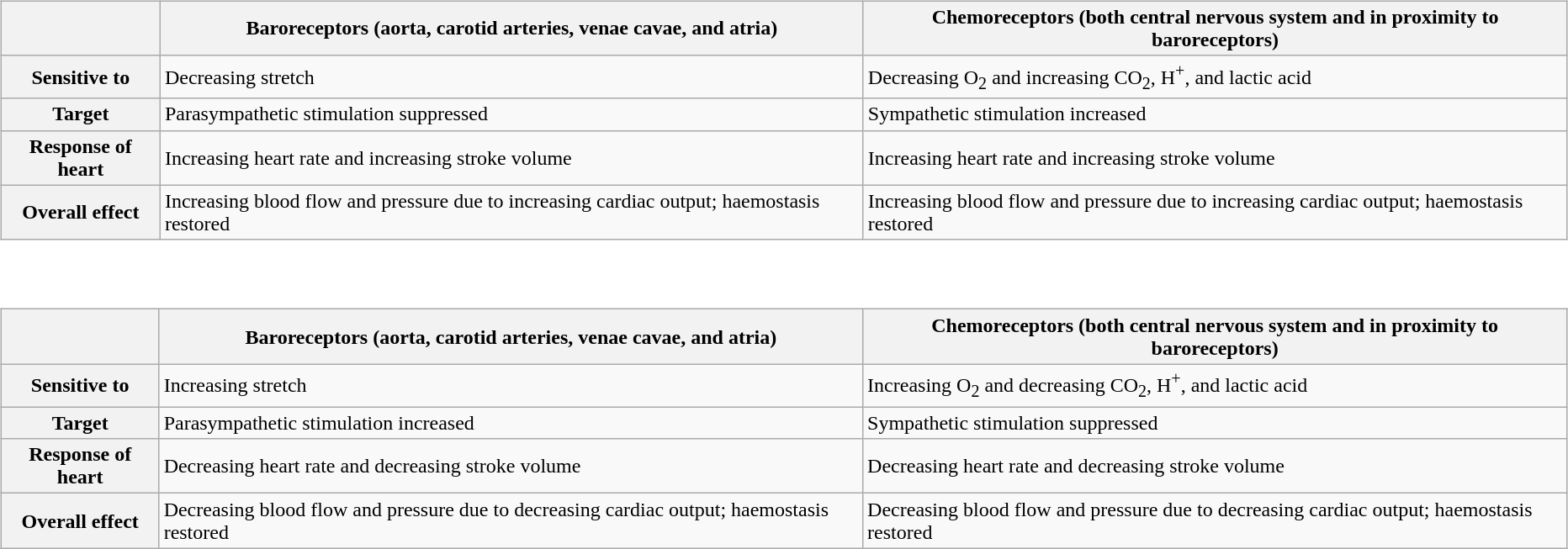<table align=center>
<tr>
<td><br><table border="1" class="wikitable">
<tr>
<th></th>
<th>Baroreceptors (aorta, carotid arteries, venae cavae, and atria)</th>
<th>Chemoreceptors (both central nervous system and in proximity to baroreceptors)</th>
</tr>
<tr>
<th>Sensitive to</th>
<td>Decreasing stretch</td>
<td>Decreasing O<sub>2</sub> and increasing CO<sub>2</sub>, H<sup>+</sup>, and lactic acid</td>
</tr>
<tr>
<th>Target</th>
<td>Parasympathetic stimulation suppressed</td>
<td>Sympathetic stimulation increased</td>
</tr>
<tr>
<th>Response of heart</th>
<td>Increasing heart rate and increasing stroke volume</td>
<td>Increasing heart rate and increasing stroke volume</td>
</tr>
<tr>
<th>Overall effect</th>
<td>Increasing blood flow and pressure due to increasing cardiac output; haemostasis restored</td>
<td>Increasing blood flow and pressure due to increasing cardiac output; haemostasis restored</td>
</tr>
</table>
</td>
</tr>
<tr>
<td><br><table border="1" class="wikitable">
<tr>
<th></th>
<th>Baroreceptors (aorta, carotid arteries, venae cavae, and atria)</th>
<th>Chemoreceptors (both central nervous system and in proximity to baroreceptors)</th>
</tr>
<tr>
<th>Sensitive to</th>
<td>Increasing stretch</td>
<td>Increasing O<sub>2</sub> and decreasing CO<sub>2</sub>, H<sup>+</sup>, and lactic acid</td>
</tr>
<tr>
<th>Target</th>
<td>Parasympathetic stimulation increased</td>
<td>Sympathetic stimulation suppressed</td>
</tr>
<tr>
<th>Response of heart</th>
<td>Decreasing heart rate and decreasing stroke volume</td>
<td>Decreasing heart rate and decreasing stroke volume</td>
</tr>
<tr>
<th>Overall effect</th>
<td>Decreasing blood flow and pressure due to decreasing cardiac output; haemostasis restored</td>
<td>Decreasing blood flow and pressure due to decreasing cardiac output; haemostasis restored</td>
</tr>
</table>
</td>
</tr>
</table>
